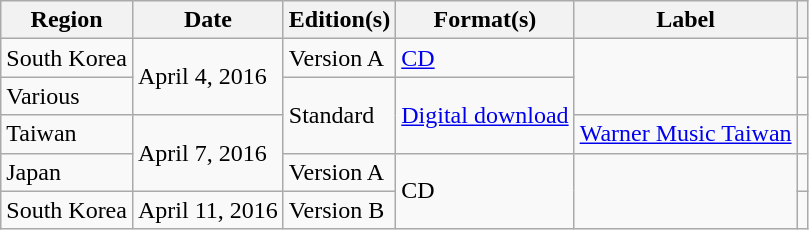<table class="wikitable plainrowheaders">
<tr>
<th scope="col">Region</th>
<th scope="col">Date</th>
<th scope="col">Edition(s)</th>
<th scope="col">Format(s)</th>
<th scope="col">Label</th>
<th scope="col"></th>
</tr>
<tr>
<td>South Korea</td>
<td rowspan="2">April 4, 2016</td>
<td>Version A</td>
<td><a href='#'>CD</a></td>
<td rowspan="2"></td>
<td></td>
</tr>
<tr>
<td>Various</td>
<td rowspan="2">Standard</td>
<td rowspan="2"><a href='#'>Digital download</a></td>
<td></td>
</tr>
<tr>
<td>Taiwan</td>
<td rowspan="2">April 7, 2016</td>
<td><a href='#'>Warner Music Taiwan</a></td>
<td></td>
</tr>
<tr>
<td>Japan</td>
<td>Version A</td>
<td rowspan="2">CD</td>
<td rowspan="2"></td>
<td></td>
</tr>
<tr>
<td>South Korea</td>
<td>April 11, 2016</td>
<td>Version B</td>
<td></td>
</tr>
</table>
